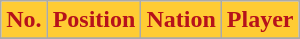<table class="wikitable sortable">
<tr>
<th style="background:#fc3; color:#b6121b;" scope="col">No.</th>
<th style="background:#fc3; color:#b6121b;" scope="col">Position</th>
<th style="background:#fc3; color:#b6121b;" scope="col">Nation</th>
<th style="background:#fc3; color:#b6121b;" scope="col">Player</th>
</tr>
<tr>
</tr>
</table>
